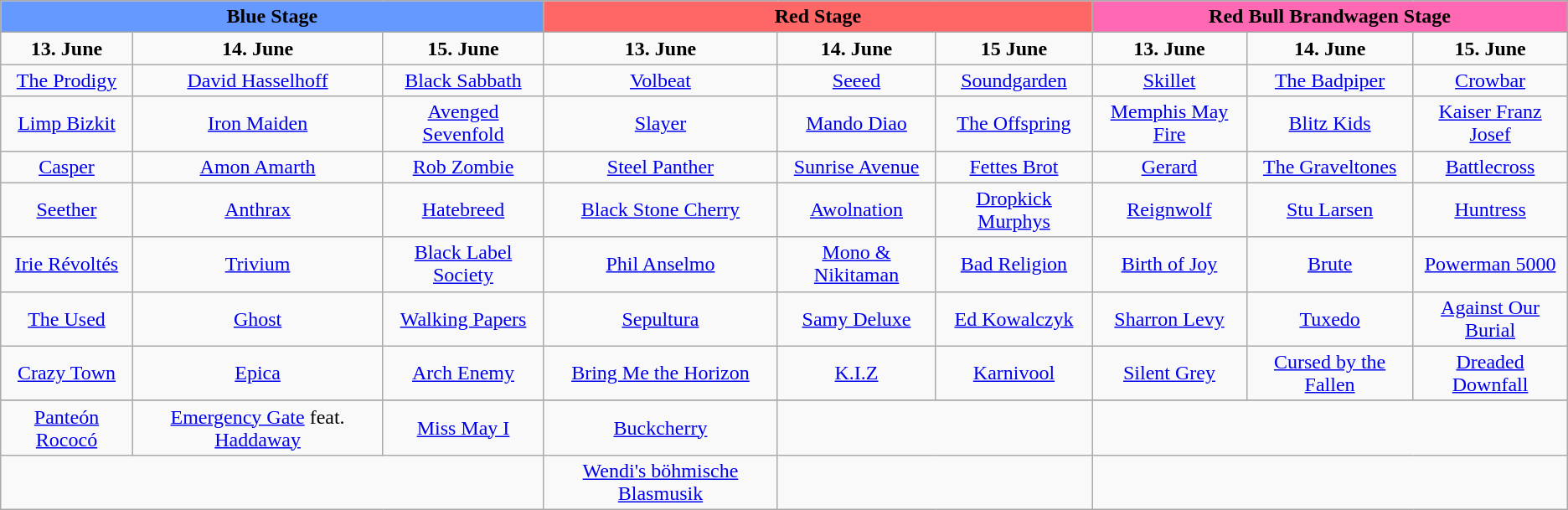<table class="wikitable" style="text-align:center">
<tr>
<td colspan="3" style="background-color:#6699FF"><strong>Blue Stage</strong></td>
<td colspan="3" style="background-color:#FF6666"><strong>Red Stage</strong></td>
<td colspan="3" style="background-color:#FF69B4"><strong>Red Bull Brandwagen Stage</strong></td>
</tr>
<tr>
<td><strong>13. June</strong></td>
<td><strong>14. June</strong></td>
<td><strong>15. June</strong></td>
<td><strong>13. June</strong></td>
<td><strong>14. June</strong></td>
<td><strong>15 June</strong></td>
<td><strong>13. June</strong></td>
<td><strong>14. June</strong></td>
<td><strong>15. June</strong></td>
</tr>
<tr>
<td><a href='#'>The Prodigy</a></td>
<td><a href='#'>David Hasselhoff</a></td>
<td><a href='#'>Black Sabbath</a></td>
<td><a href='#'>Volbeat</a></td>
<td><a href='#'>Seeed</a></td>
<td><a href='#'>Soundgarden</a></td>
<td><a href='#'>Skillet</a></td>
<td><a href='#'>The Badpiper</a></td>
<td><a href='#'>Crowbar</a></td>
</tr>
<tr>
<td><a href='#'>Limp Bizkit</a></td>
<td><a href='#'>Iron Maiden</a></td>
<td><a href='#'>Avenged Sevenfold</a></td>
<td><a href='#'>Slayer</a></td>
<td><a href='#'>Mando Diao</a></td>
<td><a href='#'>The Offspring</a></td>
<td><a href='#'>Memphis May Fire</a></td>
<td><a href='#'>Blitz Kids</a></td>
<td><a href='#'>Kaiser Franz Josef</a></td>
</tr>
<tr>
<td><a href='#'>Casper</a></td>
<td><a href='#'>Amon Amarth</a></td>
<td><a href='#'>Rob Zombie</a></td>
<td><a href='#'>Steel Panther</a></td>
<td><a href='#'>Sunrise Avenue</a></td>
<td><a href='#'>Fettes Brot</a></td>
<td><a href='#'>Gerard</a></td>
<td><a href='#'>The Graveltones</a></td>
<td><a href='#'>Battlecross</a></td>
</tr>
<tr>
<td><a href='#'>Seether</a></td>
<td><a href='#'>Anthrax</a></td>
<td><a href='#'>Hatebreed</a></td>
<td><a href='#'>Black Stone Cherry</a></td>
<td><a href='#'>Awolnation</a></td>
<td><a href='#'>Dropkick Murphys</a></td>
<td><a href='#'>Reignwolf</a></td>
<td><a href='#'>Stu Larsen</a></td>
<td><a href='#'>Huntress</a></td>
</tr>
<tr>
<td><a href='#'>Irie Révoltés</a></td>
<td><a href='#'>Trivium</a></td>
<td><a href='#'>Black Label Society</a></td>
<td><a href='#'>Phil Anselmo</a></td>
<td><a href='#'>Mono & Nikitaman</a></td>
<td><a href='#'>Bad Religion</a></td>
<td><a href='#'>Birth of Joy</a></td>
<td><a href='#'>Brute</a></td>
<td><a href='#'>Powerman 5000</a></td>
</tr>
<tr>
<td><a href='#'>The Used</a></td>
<td><a href='#'>Ghost</a></td>
<td><a href='#'>Walking Papers</a></td>
<td><a href='#'>Sepultura</a></td>
<td><a href='#'>Samy Deluxe</a></td>
<td><a href='#'>Ed Kowalczyk</a></td>
<td><a href='#'>Sharron Levy</a></td>
<td><a href='#'>Tuxedo</a></td>
<td><a href='#'>Against Our Burial</a></td>
</tr>
<tr>
<td><a href='#'>Crazy Town</a></td>
<td><a href='#'>Epica</a></td>
<td><a href='#'>Arch Enemy</a></td>
<td><a href='#'>Bring Me the Horizon</a></td>
<td><a href='#'>K.I.Z</a></td>
<td><a href='#'>Karnivool</a></td>
<td><a href='#'>Silent Grey</a></td>
<td><a href='#'>Cursed by the Fallen</a></td>
<td><a href='#'>Dreaded Downfall</a></td>
</tr>
<tr>
</tr>
<tr>
<td><a href='#'>Panteón Rococó</a></td>
<td><a href='#'>Emergency Gate</a> feat. <a href='#'>Haddaway</a></td>
<td><a href='#'>Miss May I</a></td>
<td><a href='#'>Buckcherry</a></td>
<td colspan="2"></td>
<td colspan="3"></td>
</tr>
<tr>
<td colspan="3"></td>
<td><a href='#'>Wendi's böhmische Blasmusik</a></td>
<td colspan="2"></td>
<td colspan="3"></td>
</tr>
</table>
